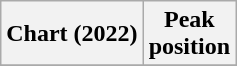<table class="wikitable sortable plainrowheaders" style="text-align:center">
<tr>
<th scope="col">Chart (2022)</th>
<th scope="col">Peak<br>position</th>
</tr>
<tr>
</tr>
</table>
